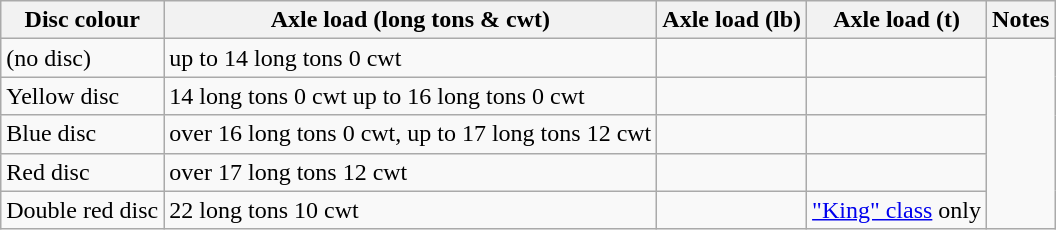<table class="wikitable">
<tr>
<th>Disc colour</th>
<th>Axle load (long tons & cwt)</th>
<th>Axle load (lb)</th>
<th>Axle load (t)</th>
<th>Notes</th>
</tr>
<tr>
<td>(no disc)</td>
<td>up to 14 long tons 0 cwt</td>
<td></td>
<td></td>
</tr>
<tr>
<td>Yellow disc</td>
<td>14 long tons 0 cwt up to 16 long tons 0 cwt</td>
<td></td>
<td></td>
</tr>
<tr>
<td>Blue disc</td>
<td>over 16 long tons 0 cwt, up to 17 long tons 12 cwt</td>
<td></td>
<td></td>
</tr>
<tr>
<td>Red disc</td>
<td>over 17 long tons 12 cwt</td>
<td></td>
<td></td>
</tr>
<tr>
<td>Double red disc</td>
<td>22 long tons 10 cwt</td>
<td></td>
<td><a href='#'>"King" class</a> only</td>
</tr>
</table>
